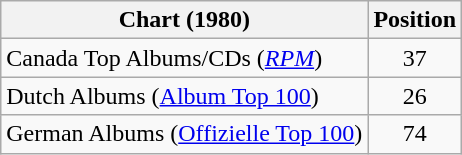<table class="wikitable sortable">
<tr>
<th>Chart (1980)</th>
<th>Position</th>
</tr>
<tr>
<td>Canada Top Albums/CDs (<em><a href='#'>RPM</a></em>)</td>
<td align="center">37</td>
</tr>
<tr>
<td>Dutch Albums (<a href='#'>Album Top 100</a>)</td>
<td align="center">26</td>
</tr>
<tr>
<td>German Albums (<a href='#'>Offizielle Top 100</a>)</td>
<td align="center">74</td>
</tr>
</table>
